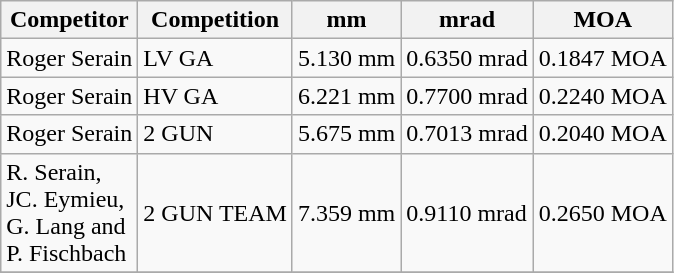<table class="wikitable sortable" style="text-align: left;">
<tr>
<th>Competitor</th>
<th>Competition</th>
<th>mm</th>
<th>mrad</th>
<th>MOA</th>
</tr>
<tr>
<td> Roger Serain</td>
<td>LV GA</td>
<td>5.130 mm</td>
<td>0.6350 mrad</td>
<td>0.1847 MOA</td>
</tr>
<tr>
<td> Roger Serain</td>
<td>HV GA</td>
<td>6.221 mm</td>
<td>0.7700 mrad</td>
<td>0.2240 MOA</td>
</tr>
<tr>
<td> Roger Serain</td>
<td>2 GUN</td>
<td>5.675 mm</td>
<td>0.7013 mrad</td>
<td>0.2040 MOA</td>
</tr>
<tr>
<td> R. Serain, <br> JC. Eymieu, <br> G. Lang and <br> P. Fischbach</td>
<td>2 GUN TEAM</td>
<td>7.359 mm</td>
<td>0.9110 mrad</td>
<td>0.2650 MOA</td>
</tr>
<tr>
</tr>
</table>
